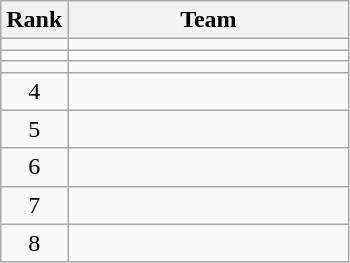<table class=wikitable style="text-align:center;">
<tr>
<th>Rank</th>
<th width=180>Team</th>
</tr>
<tr>
<td></td>
<td align=left></td>
</tr>
<tr>
<td></td>
<td align=left></td>
</tr>
<tr>
<td></td>
<td align=left></td>
</tr>
<tr>
<td>4</td>
<td align=left></td>
</tr>
<tr>
<td>5</td>
<td align=left></td>
</tr>
<tr>
<td>6</td>
<td align=left></td>
</tr>
<tr>
<td>7</td>
<td align=left></td>
</tr>
<tr>
<td>8</td>
<td align=left></td>
</tr>
</table>
